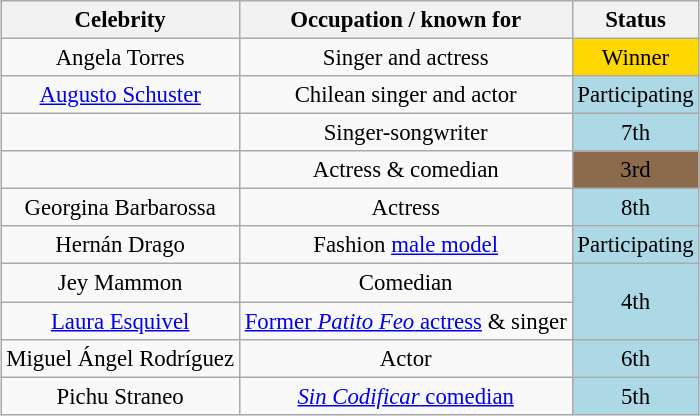<table class="wikitable sortable" style="margin:auto; text-align:center; font-size:95%;">
<tr>
<th>Celebrity</th>
<th>Occupation / known for</th>
<th>Status</th>
</tr>
<tr>
<td>Angela Torres</td>
<td>Singer and actress</td>
<td bgcolor=gold>Winner</td>
</tr>
<tr>
<td><a href='#'>Augusto Schuster</a></td>
<td>Chilean singer and actor</td>
<td bgcolor=lightblue>Participating</td>
</tr>
<tr>
<td></td>
<td>Singer-songwriter</td>
<td bgcolor=lightblue>7th</td>
</tr>
<tr>
<td></td>
<td>Actress & comedian</td>
<td bgcolor=8c6b4d>3rd</td>
</tr>
<tr>
<td>Georgina Barbarossa</td>
<td>Actress</td>
<td bgcolor=lightblue>8th</td>
</tr>
<tr>
<td>Hernán Drago</td>
<td>Fashion <a href='#'>male model</a></td>
<td bgcolor=lightblue>Participating</td>
</tr>
<tr>
<td>Jey Mammon</td>
<td>Comedian</td>
<td bgcolor=lightblue rowspan=2>4th</td>
</tr>
<tr>
<td><a href='#'>Laura Esquivel</a></td>
<td><a href='#'>Former <em>Patito Feo</em> actress</a> & singer</td>
</tr>
<tr>
<td>Miguel Ángel Rodríguez</td>
<td>Actor</td>
<td bgcolor=lightblue>6th</td>
</tr>
<tr>
<td>Pichu Straneo</td>
<td><a href='#'><em>Sin Codificar</em> comedian</a></td>
<td bgcolor=lightblue>5th</td>
</tr>
</table>
